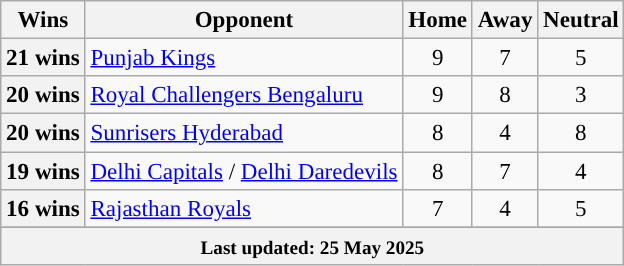<table class="wikitable sortable" style="text-align:left;font-size:96%;">
<tr>
<th>Wins</th>
<th>Opponent</th>
<th>Home</th>
<th>Away</th>
<th>Neutral</th>
</tr>
<tr>
<th scope=row style=text-align:center;>21 wins</th>
<td><a href='#'>Punjab Kings</a></td>
<td style="text-align:center">9</td>
<td style="text-align:center">7</td>
<td style="text-align:center">5</td>
</tr>
<tr>
<th scope=row style=text-align:center;>20 wins</th>
<td><a href='#'>Royal Challengers Bengaluru</a></td>
<td style="text-align:center">9</td>
<td style="text-align:center">8</td>
<td style="text-align:center">3</td>
</tr>
<tr>
<th scope=row style=text-align:center;>20 wins</th>
<td><a href='#'>Sunrisers Hyderabad</a></td>
<td style="text-align:center">8</td>
<td style="text-align:center">4</td>
<td style="text-align:center">8</td>
</tr>
<tr>
<th scope=row style=text-align:center;>19 wins</th>
<td><a href='#'>Delhi Capitals</a> / <a href='#'>Delhi Daredevils</a></td>
<td style="text-align:center">8</td>
<td style="text-align:center">7</td>
<td style="text-align:center">4</td>
</tr>
<tr>
<th scope=row style=text-align:center;>16 wins</th>
<td><a href='#'>Rajasthan Royals</a></td>
<td style="text-align:center">7</td>
<td style="text-align:center">4</td>
<td style="text-align:center">5</td>
</tr>
<tr>
</tr>
<tr class="sortbottom">
<th colspan="5"><small>Last updated: 25 May 2025</small></th>
</tr>
</table>
